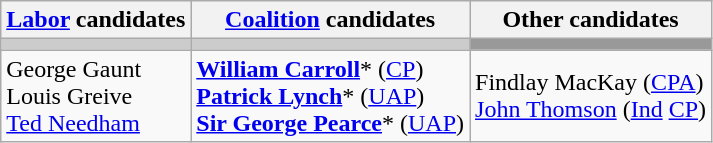<table class="wikitable">
<tr>
<th><a href='#'>Labor</a> candidates</th>
<th><a href='#'>Coalition</a> candidates</th>
<th>Other candidates</th>
</tr>
<tr bgcolor="#cccccc">
<td></td>
<td></td>
<td bgcolor="#999999"></td>
</tr>
<tr>
<td>George Gaunt<br>Louis Greive<br><a href='#'>Ted Needham</a></td>
<td><strong><a href='#'>William Carroll</a></strong>* (<a href='#'>CP</a>)<br><strong><a href='#'>Patrick Lynch</a></strong>* (<a href='#'>UAP</a>)<br><strong><a href='#'>Sir George Pearce</a></strong>* (<a href='#'>UAP</a>)</td>
<td>Findlay MacKay (<a href='#'>CPA</a>)<br><a href='#'>John Thomson</a> (<a href='#'>Ind</a> <a href='#'>CP</a>)</td>
</tr>
</table>
